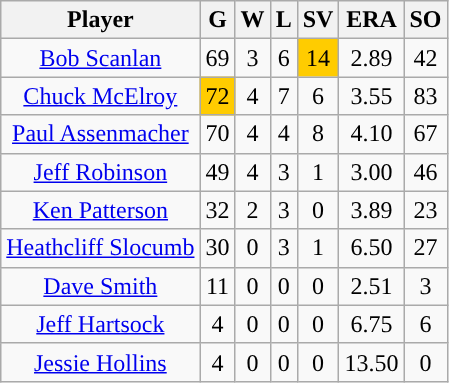<table class="wikitable sortable" style="text-align:center">
<tr>
<th>Player</th>
<th>G</th>
<th>W</th>
<th>L</th>
<th>SV</th>
<th>ERA</th>
<th>SO</th>
</tr>
<tr>
<td><a href='#'>Bob Scanlan</a></td>
<td>69</td>
<td>3</td>
<td>6</td>
<td style="background:#fc0;">14</td>
<td>2.89</td>
<td>42</td>
</tr>
<tr>
<td><a href='#'>Chuck McElroy</a></td>
<td style="background:#fc0;">72</td>
<td>4</td>
<td>7</td>
<td>6</td>
<td>3.55</td>
<td>83</td>
</tr>
<tr>
<td><a href='#'>Paul Assenmacher</a></td>
<td>70</td>
<td>4</td>
<td>4</td>
<td>8</td>
<td>4.10</td>
<td>67</td>
</tr>
<tr>
<td><a href='#'>Jeff Robinson</a></td>
<td>49</td>
<td>4</td>
<td>3</td>
<td>1</td>
<td>3.00</td>
<td>46</td>
</tr>
<tr>
<td><a href='#'>Ken Patterson</a></td>
<td>32</td>
<td>2</td>
<td>3</td>
<td>0</td>
<td>3.89</td>
<td>23</td>
</tr>
<tr>
<td><a href='#'>Heathcliff Slocumb</a></td>
<td>30</td>
<td>0</td>
<td>3</td>
<td>1</td>
<td>6.50</td>
<td>27</td>
</tr>
<tr>
<td><a href='#'>Dave Smith</a></td>
<td>11</td>
<td>0</td>
<td>0</td>
<td>0</td>
<td>2.51</td>
<td>3</td>
</tr>
<tr>
<td><a href='#'>Jeff Hartsock</a></td>
<td>4</td>
<td>0</td>
<td>0</td>
<td>0</td>
<td>6.75</td>
<td>6</td>
</tr>
<tr>
<td><a href='#'>Jessie Hollins</a></td>
<td>4</td>
<td>0</td>
<td>0</td>
<td>0</td>
<td>13.50</td>
<td>0</td>
</tr>
</table>
